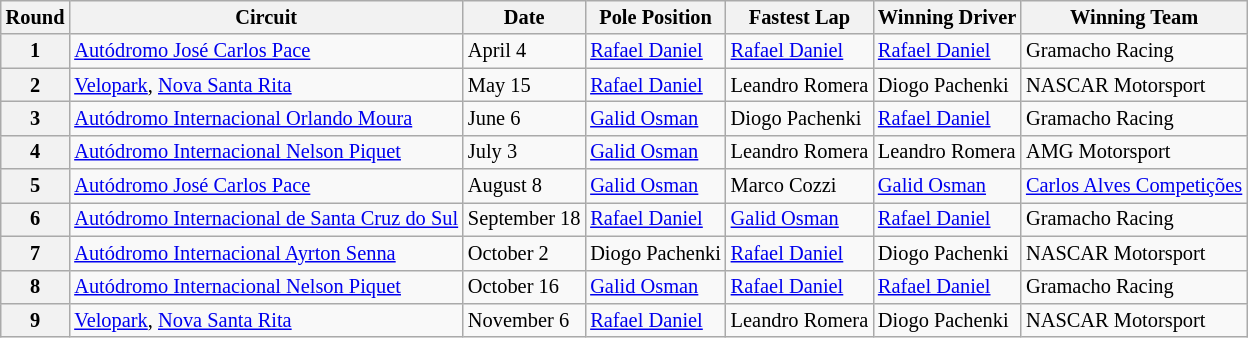<table class="wikitable" style="font-size: 85%;">
<tr>
<th>Round</th>
<th>Circuit</th>
<th>Date</th>
<th>Pole Position</th>
<th>Fastest Lap</th>
<th>Winning Driver</th>
<th>Winning Team</th>
</tr>
<tr>
<th>1</th>
<td><a href='#'>Autódromo José Carlos Pace</a></td>
<td>April 4</td>
<td><a href='#'>Rafael Daniel</a></td>
<td><a href='#'>Rafael Daniel</a></td>
<td><a href='#'>Rafael Daniel</a></td>
<td>Gramacho Racing</td>
</tr>
<tr>
<th>2</th>
<td><a href='#'>Velopark</a>, <a href='#'>Nova Santa Rita</a></td>
<td>May 15</td>
<td><a href='#'>Rafael Daniel</a></td>
<td>Leandro Romera</td>
<td>Diogo Pachenki</td>
<td>NASCAR Motorsport</td>
</tr>
<tr>
<th>3</th>
<td><a href='#'>Autódromo Internacional Orlando Moura</a></td>
<td>June 6</td>
<td><a href='#'>Galid Osman</a></td>
<td>Diogo Pachenki</td>
<td><a href='#'>Rafael Daniel</a></td>
<td>Gramacho Racing</td>
</tr>
<tr>
<th>4</th>
<td><a href='#'>Autódromo Internacional Nelson Piquet</a></td>
<td>July 3</td>
<td><a href='#'>Galid Osman</a></td>
<td>Leandro Romera</td>
<td>Leandro Romera</td>
<td>AMG Motorsport</td>
</tr>
<tr>
<th>5</th>
<td><a href='#'>Autódromo José Carlos Pace</a></td>
<td>August 8</td>
<td><a href='#'>Galid Osman</a></td>
<td>Marco Cozzi</td>
<td><a href='#'>Galid Osman</a></td>
<td><a href='#'>Carlos Alves Competições</a></td>
</tr>
<tr>
<th>6</th>
<td><a href='#'>Autódromo Internacional de Santa Cruz do Sul</a></td>
<td>September 18</td>
<td><a href='#'>Rafael Daniel</a></td>
<td><a href='#'>Galid Osman</a></td>
<td><a href='#'>Rafael Daniel</a></td>
<td>Gramacho Racing</td>
</tr>
<tr>
<th>7</th>
<td><a href='#'>Autódromo Internacional Ayrton Senna</a></td>
<td>October 2</td>
<td>Diogo Pachenki</td>
<td><a href='#'>Rafael Daniel</a></td>
<td>Diogo Pachenki</td>
<td>NASCAR Motorsport</td>
</tr>
<tr>
<th>8</th>
<td><a href='#'>Autódromo Internacional Nelson Piquet</a></td>
<td>October 16</td>
<td><a href='#'>Galid Osman</a></td>
<td><a href='#'>Rafael Daniel</a></td>
<td><a href='#'>Rafael Daniel</a></td>
<td>Gramacho Racing</td>
</tr>
<tr>
<th>9</th>
<td><a href='#'>Velopark</a>, <a href='#'>Nova Santa Rita</a></td>
<td>November 6</td>
<td><a href='#'>Rafael Daniel</a></td>
<td>Leandro Romera</td>
<td>Diogo Pachenki</td>
<td>NASCAR Motorsport</td>
</tr>
</table>
